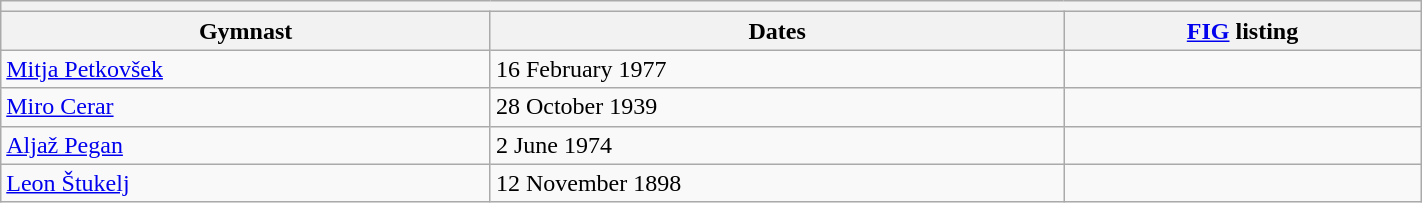<table class="wikitable mw-collapsible mw-collapsed" width="75%">
<tr>
<th colspan="3"></th>
</tr>
<tr>
<th>Gymnast</th>
<th>Dates</th>
<th><a href='#'>FIG</a> listing</th>
</tr>
<tr>
<td><a href='#'>Mitja Petkovšek</a></td>
<td>16 February 1977</td>
<td></td>
</tr>
<tr>
<td><a href='#'>Miro Cerar</a></td>
<td>28 October 1939</td>
<td></td>
</tr>
<tr>
<td><a href='#'>Aljaž Pegan</a></td>
<td>2 June 1974</td>
<td></td>
</tr>
<tr>
<td><a href='#'>Leon Štukelj</a></td>
<td>12 November 1898</td>
<td></td>
</tr>
</table>
